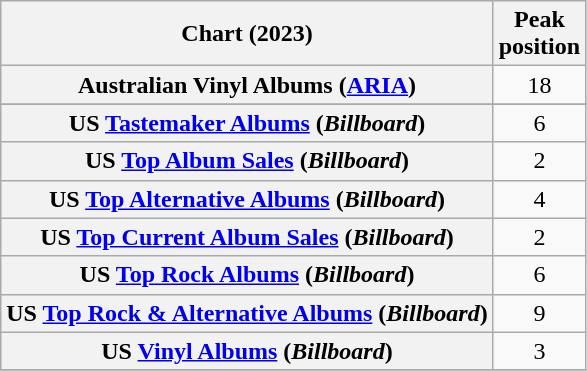<table class="wikitable sortable plainrowheaders" style="text-align:center">
<tr>
<th scope="col">Chart (2023)</th>
<th scope="col">Peak<br>position</th>
</tr>
<tr>
<th scope="row">Australian Vinyl Albums (<a href='#'>ARIA</a>)</th>
<td>18</td>
</tr>
<tr>
</tr>
<tr>
</tr>
<tr>
</tr>
<tr>
<th scope="row">US <a href='#'>Tastemaker Albums</a> (<em>Billboard</em>)</th>
<td>6</td>
</tr>
<tr>
<th scope="row">US <a href='#'>Top Album Sales</a> (<em>Billboard</em>)</th>
<td>2</td>
</tr>
<tr>
<th scope="row">US <a href='#'>Top Alternative Albums</a> (<em>Billboard</em>)</th>
<td>4</td>
</tr>
<tr>
<th scope="row">US <a href='#'>Top Current Album Sales</a> (<em>Billboard</em>)</th>
<td>2</td>
</tr>
<tr>
<th scope="row">US <a href='#'>Top Rock Albums</a> (<em>Billboard</em>)</th>
<td>6</td>
</tr>
<tr>
<th scope="row">US <a href='#'>Top Rock & Alternative Albums</a> (<em>Billboard</em>)</th>
<td>9</td>
</tr>
<tr>
<th scope="row">US <a href='#'>Vinyl Albums</a> (<em>Billboard</em>)</th>
<td>3</td>
</tr>
<tr>
</tr>
</table>
